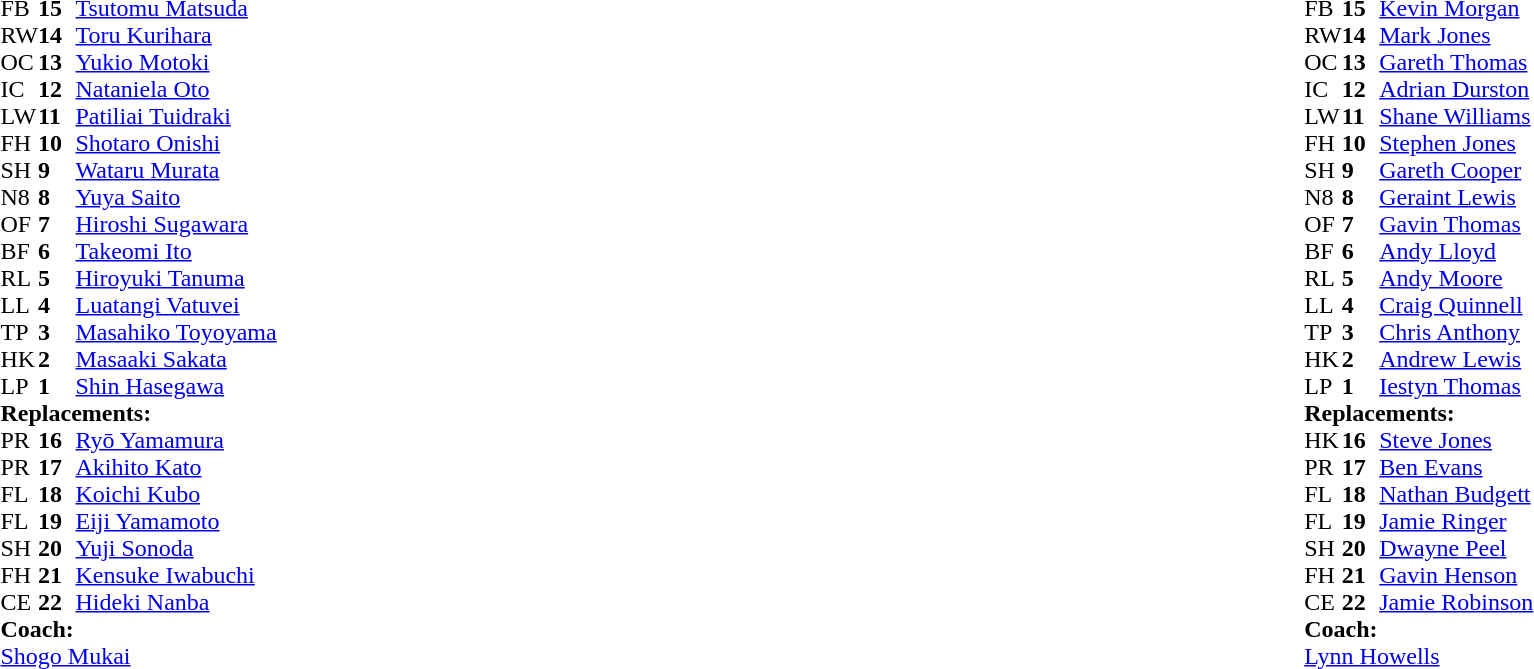<table style="width:100%">
<tr>
<td style="vertical-align:top;width:50%"><br><table cellspacing="0" cellpadding="0">
<tr>
<th width="25"></th>
<th width="25"></th>
</tr>
<tr>
<td>FB</td>
<td><strong>15</strong></td>
<td><a href='#'>Tsutomu Matsuda</a></td>
<td></td>
<td></td>
</tr>
<tr>
<td>RW</td>
<td><strong>14</strong></td>
<td><a href='#'>Toru Kurihara</a></td>
</tr>
<tr>
<td>OC</td>
<td><strong>13</strong></td>
<td><a href='#'>Yukio Motoki</a></td>
</tr>
<tr>
<td>IC</td>
<td><strong>12</strong></td>
<td><a href='#'>Nataniela Oto</a></td>
</tr>
<tr>
<td>LW</td>
<td><strong>11</strong></td>
<td><a href='#'>Patiliai Tuidraki</a></td>
<td></td>
<td></td>
</tr>
<tr>
<td>FH</td>
<td><strong>10</strong></td>
<td><a href='#'>Shotaro Onishi</a></td>
<td></td>
<td></td>
</tr>
<tr>
<td>SH</td>
<td><strong>9</strong></td>
<td><a href='#'>Wataru Murata</a></td>
<td></td>
<td></td>
</tr>
<tr>
<td>N8</td>
<td><strong>8</strong></td>
<td><a href='#'>Yuya Saito</a></td>
</tr>
<tr>
<td>OF</td>
<td><strong>7</strong></td>
<td><a href='#'>Hiroshi Sugawara</a></td>
<td></td>
<td></td>
</tr>
<tr>
<td>BF</td>
<td><strong>6</strong></td>
<td><a href='#'>Takeomi Ito</a></td>
<td></td>
<td></td>
</tr>
<tr>
<td>RL</td>
<td><strong>5</strong></td>
<td><a href='#'>Hiroyuki Tanuma</a></td>
</tr>
<tr>
<td>LL</td>
<td><strong>4</strong></td>
<td><a href='#'>Luatangi Vatuvei</a></td>
</tr>
<tr>
<td>TP</td>
<td><strong>3</strong></td>
<td><a href='#'>Masahiko Toyoyama</a></td>
</tr>
<tr>
<td>HK</td>
<td><strong>2</strong></td>
<td><a href='#'>Masaaki Sakata</a></td>
</tr>
<tr>
<td>LP</td>
<td><strong>1</strong></td>
<td><a href='#'>Shin Hasegawa</a></td>
</tr>
<tr>
<td colspan="3"><strong>Replacements:</strong></td>
</tr>
<tr>
<td>PR</td>
<td><strong>16</strong></td>
<td><a href='#'>Ryō Yamamura</a></td>
</tr>
<tr>
<td>PR</td>
<td><strong>17</strong></td>
<td><a href='#'>Akihito Kato</a></td>
<td></td>
<td></td>
</tr>
<tr>
<td>FL</td>
<td><strong>18</strong></td>
<td><a href='#'>Koichi Kubo</a></td>
<td></td>
<td></td>
</tr>
<tr>
<td>FL</td>
<td><strong>19</strong></td>
<td><a href='#'>Eiji Yamamoto</a></td>
<td></td>
<td></td>
</tr>
<tr>
<td>SH</td>
<td><strong>20</strong></td>
<td><a href='#'>Yuji Sonoda</a></td>
<td></td>
<td></td>
</tr>
<tr>
<td>FH</td>
<td><strong>21</strong></td>
<td><a href='#'>Kensuke Iwabuchi</a></td>
<td></td>
<td></td>
</tr>
<tr>
<td>CE</td>
<td><strong>22</strong></td>
<td><a href='#'>Hideki Nanba</a></td>
<td></td>
<td></td>
</tr>
<tr>
<td colspan="3"><strong>Coach:</strong></td>
</tr>
<tr>
<td colspan="3"> <a href='#'>Shogo Mukai</a></td>
</tr>
</table>
</td>
<td style="vertical-align:top"></td>
<td style="vertical-align:top;width:50%"><br><table cellspacing="0" cellpadding="0" style="margin:auto">
<tr>
<th width="25"></th>
<th width="25"></th>
</tr>
<tr>
<td>FB</td>
<td><strong>15</strong></td>
<td><a href='#'>Kevin Morgan</a></td>
<td></td>
<td></td>
</tr>
<tr>
<td>RW</td>
<td><strong>14</strong></td>
<td><a href='#'>Mark Jones</a></td>
</tr>
<tr>
<td>OC</td>
<td><strong>13</strong></td>
<td><a href='#'>Gareth Thomas</a></td>
<td></td>
<td></td>
</tr>
<tr>
<td>IC</td>
<td><strong>12</strong></td>
<td><a href='#'>Adrian Durston</a></td>
</tr>
<tr>
<td>LW</td>
<td><strong>11</strong></td>
<td><a href='#'>Shane Williams</a></td>
</tr>
<tr>
<td>FH</td>
<td><strong>10</strong></td>
<td><a href='#'>Stephen Jones</a></td>
</tr>
<tr>
<td>SH</td>
<td><strong>9</strong></td>
<td><a href='#'>Gareth Cooper</a></td>
</tr>
<tr>
<td>N8</td>
<td><strong>8</strong></td>
<td><a href='#'>Geraint Lewis</a></td>
</tr>
<tr>
<td>OF</td>
<td><strong>7</strong></td>
<td><a href='#'>Gavin Thomas</a></td>
</tr>
<tr>
<td>BF</td>
<td><strong>6</strong></td>
<td><a href='#'>Andy Lloyd</a></td>
<td></td>
<td></td>
</tr>
<tr>
<td>RL</td>
<td><strong>5</strong></td>
<td><a href='#'>Andy Moore</a></td>
<td></td>
<td></td>
</tr>
<tr>
<td>LL</td>
<td><strong>4</strong></td>
<td><a href='#'>Craig Quinnell</a></td>
</tr>
<tr>
<td>TP</td>
<td><strong>3</strong></td>
<td><a href='#'>Chris Anthony</a></td>
<td></td>
<td></td>
</tr>
<tr>
<td>HK</td>
<td><strong>2</strong></td>
<td><a href='#'>Andrew Lewis</a></td>
<td></td>
<td></td>
</tr>
<tr>
<td>LP</td>
<td><strong>1</strong></td>
<td><a href='#'>Iestyn Thomas</a></td>
</tr>
<tr>
<td colspan="3"><strong>Replacements:</strong></td>
</tr>
<tr>
<td>HK</td>
<td><strong>16</strong></td>
<td><a href='#'>Steve Jones</a></td>
<td></td>
<td></td>
</tr>
<tr>
<td>PR</td>
<td><strong>17</strong></td>
<td><a href='#'>Ben Evans</a></td>
<td></td>
<td></td>
</tr>
<tr>
<td>FL</td>
<td><strong>18</strong></td>
<td><a href='#'>Nathan Budgett</a></td>
<td></td>
<td></td>
</tr>
<tr>
<td>FL</td>
<td><strong>19</strong></td>
<td><a href='#'>Jamie Ringer</a></td>
<td></td>
<td></td>
</tr>
<tr>
<td>SH</td>
<td><strong>20</strong></td>
<td><a href='#'>Dwayne Peel</a></td>
</tr>
<tr>
<td>FH</td>
<td><strong>21</strong></td>
<td><a href='#'>Gavin Henson</a></td>
<td></td>
<td></td>
</tr>
<tr>
<td>CE</td>
<td><strong>22</strong></td>
<td><a href='#'>Jamie Robinson</a></td>
<td></td>
<td></td>
</tr>
<tr>
<td colspan="3"><strong>Coach:</strong></td>
</tr>
<tr>
<td colspan="3"> <a href='#'>Lynn Howells</a></td>
</tr>
</table>
</td>
</tr>
</table>
